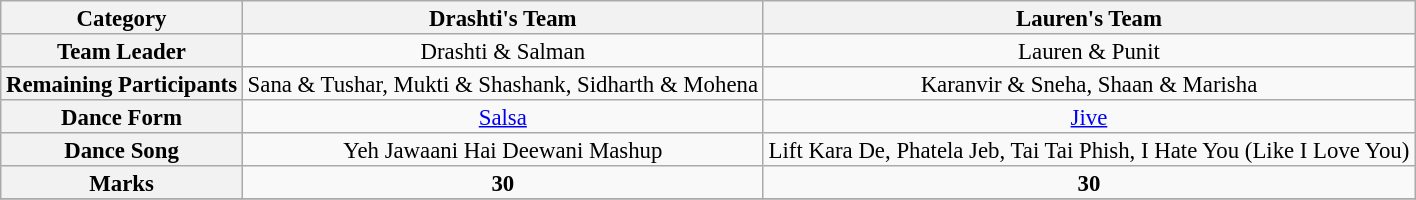<table class="wikitable" style="text-align:center; font-size:95%; line-height:15px;">
<tr>
<th>Category</th>
<th>Drashti's Team</th>
<th>Lauren's Team</th>
</tr>
<tr>
<th>Team Leader</th>
<td>Drashti & Salman</td>
<td>Lauren & Punit</td>
</tr>
<tr>
<th>Remaining Participants</th>
<td>Sana & Tushar, Mukti & Shashank, Sidharth & Mohena</td>
<td>Karanvir & Sneha, Shaan & Marisha</td>
</tr>
<tr>
<th>Dance Form</th>
<td><a href='#'>Salsa</a></td>
<td><a href='#'>Jive</a></td>
</tr>
<tr>
<th>Dance Song</th>
<td>Yeh Jawaani Hai Deewani Mashup</td>
<td>Lift Kara De, Phatela Jeb, Tai Tai Phish, I Hate You (Like I Love You)</td>
</tr>
<tr>
<th>Marks</th>
<td><span><strong>30</strong></span></td>
<td><span><strong>30</strong></span></td>
</tr>
<tr>
</tr>
</table>
